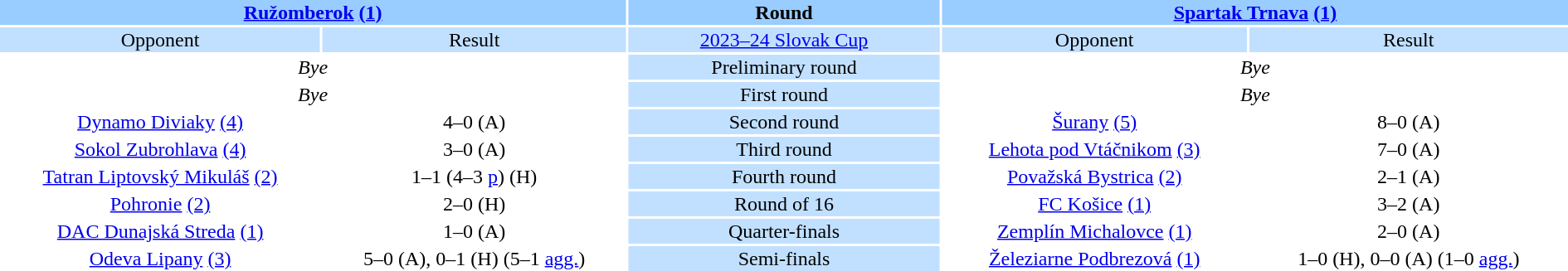<table width="100%" style="text-align:center">
<tr valign=top bgcolor=#99ccff>
<th colspan=2 style="width:40%"><a href='#'>Ružomberok</a> <a href='#'>(1)</a></th>
<th><strong>Round</strong></th>
<th colspan=2 style="width:40%"><a href='#'>Spartak Trnava</a> <a href='#'>(1)</a></th>
</tr>
<tr valign=top bgcolor=#c1e0ff>
<td>Opponent</td>
<td>Result</td>
<td bgcolor=#c1e0ff><a href='#'>2023–24 Slovak Cup</a></td>
<td>Opponent</td>
<td>Result</td>
</tr>
<tr>
<td colspan="2"><em>Bye</em></td>
<td style="background:#c1e0ff;">Preliminary round</td>
<td colspan="2"><em>Bye</em></td>
</tr>
<tr>
<td colspan="2"><em>Bye</em></td>
<td style="background:#c1e0ff;">First round</td>
<td colspan="2"><em>Bye</em></td>
</tr>
<tr>
<td><a href='#'>Dynamo Diviaky</a> <a href='#'>(4)</a></td>
<td>4–0 (A)</td>
<td bgcolor=#c1e0ff>Second round</td>
<td><a href='#'>Šurany</a> <a href='#'>(5)</a></td>
<td>8–0 (A)</td>
</tr>
<tr>
<td><a href='#'>Sokol Zubrohlava</a> <a href='#'>(4)</a></td>
<td>3–0 (A)</td>
<td bgcolor=#c1e0ff>Third round</td>
<td><a href='#'>Lehota pod Vtáčnikom</a> <a href='#'>(3)</a></td>
<td>7–0 (A)</td>
</tr>
<tr>
<td><a href='#'>Tatran Liptovský Mikuláš</a> <a href='#'>(2)</a></td>
<td>1–1 (4–3 <a href='#'>p</a>) (H)</td>
<td bgcolor=#c1e0ff>Fourth round</td>
<td><a href='#'>Považská Bystrica</a> <a href='#'>(2)</a></td>
<td>2–1 (A)</td>
</tr>
<tr>
<td><a href='#'>Pohronie</a> <a href='#'>(2)</a></td>
<td>2–0 (H)</td>
<td bgcolor=#c1e0ff>Round of 16</td>
<td><a href='#'>FC Košice</a> <a href='#'>(1)</a></td>
<td>3–2 (A)</td>
</tr>
<tr>
<td><a href='#'>DAC Dunajská Streda</a> <a href='#'>(1)</a></td>
<td>1–0 (A)</td>
<td bgcolor=#c1e0ff>Quarter-finals</td>
<td><a href='#'>Zemplín Michalovce</a> <a href='#'>(1)</a></td>
<td>2–0 (A)</td>
</tr>
<tr>
<td><a href='#'>Odeva Lipany</a> <a href='#'>(3)</a></td>
<td>5–0 (A), 0–1 (H) (5–1 <a href='#'>agg.</a>)</td>
<td bgcolor=#c1e0ff>Semi-finals</td>
<td><a href='#'>Železiarne Podbrezová</a> <a href='#'>(1)</a></td>
<td>1–0 (H), 0–0 (A) (1–0 <a href='#'>agg.</a>)</td>
</tr>
</table>
